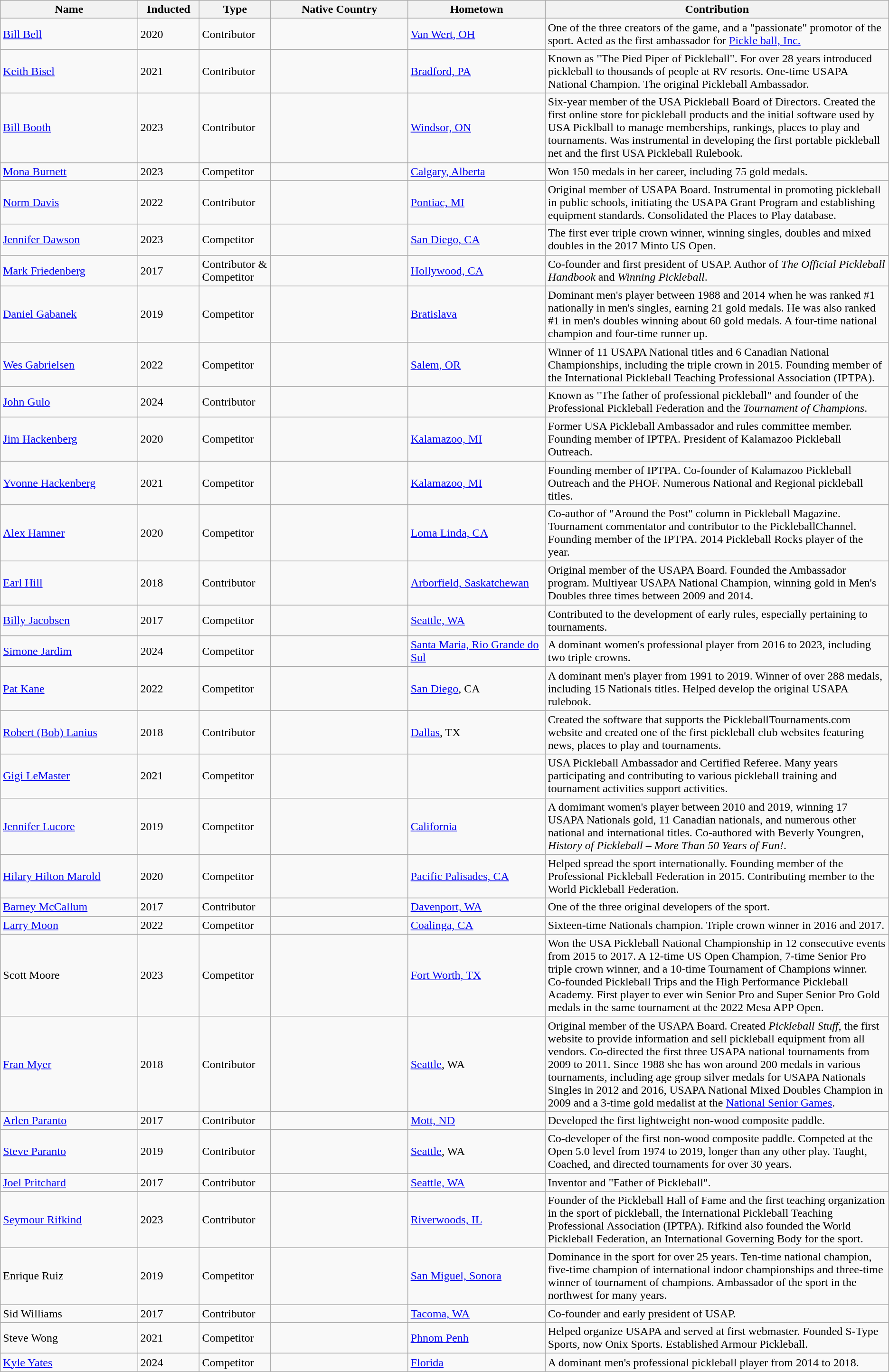<table class="wikitable sortable">
<tr>
<th width=12%>Name</th>
<th width=5%>Inducted</th>
<th width=5%>Type</th>
<th width=12%>Native Country</th>
<th width=12%>Hometown</th>
<th width=30%>Contribution</th>
</tr>
<tr>
<td><a href='#'>Bill Bell</a></td>
<td>2020</td>
<td>Contributor</td>
<td></td>
<td><a href='#'>Van Wert, OH</a></td>
<td>One of the three creators of the game, and a "passionate" promotor of the sport. Acted as the first ambassador for <a href='#'>Pickle ball, Inc.</a></td>
</tr>
<tr>
<td><a href='#'>Keith Bisel</a></td>
<td>2021</td>
<td>Contributor</td>
<td></td>
<td><a href='#'>Bradford, PA</a></td>
<td>Known as "The Pied Piper of Pickleball". For over 28 years introduced pickleball to thousands of people at RV resorts. One-time USAPA National Champion. The original Pickleball Ambassador.</td>
</tr>
<tr>
<td><a href='#'>Bill Booth</a></td>
<td>2023</td>
<td>Contributor</td>
<td></td>
<td><a href='#'>Windsor, ON</a></td>
<td>Six-year member of the USA Pickleball Board of Directors. Created the first online store for pickleball products and the initial software used by USA Picklball to manage memberships, rankings, places to play and tournaments. Was instrumental in developing the first portable pickleball net and the first USA Pickleball Rulebook.</td>
</tr>
<tr>
<td><a href='#'>Mona Burnett</a></td>
<td>2023</td>
<td>Competitor</td>
<td></td>
<td><a href='#'>Calgary, Alberta</a></td>
<td>Won 150 medals in her career, including 75 gold medals.</td>
</tr>
<tr>
<td><a href='#'>Norm Davis</a></td>
<td>2022</td>
<td>Contributor</td>
<td></td>
<td><a href='#'>Pontiac, MI</a></td>
<td>Original member of USAPA Board. Instrumental in promoting pickleball in public schools, initiating the USAPA Grant Program and establishing equipment standards. Consolidated the Places to Play database.</td>
</tr>
<tr>
<td><a href='#'>Jennifer Dawson</a></td>
<td>2023</td>
<td>Competitor</td>
<td></td>
<td><a href='#'>San Diego, CA</a></td>
<td>The first ever triple crown winner, winning singles, doubles and mixed doubles in the 2017 Minto US Open.</td>
</tr>
<tr>
<td><a href='#'>Mark Friedenberg</a></td>
<td>2017</td>
<td>Contributor & Competitor</td>
<td></td>
<td><a href='#'>Hollywood, CA</a></td>
<td>Co-founder and first president of USAP. Author of <em>The Official Pickleball Handbook</em> and <em>Winning Pickleball</em>.</td>
</tr>
<tr>
<td><a href='#'>Daniel Gabanek</a></td>
<td>2019</td>
<td>Competitor</td>
<td></td>
<td><a href='#'>Bratislava</a></td>
<td>Dominant men's player between 1988 and 2014 when he was ranked #1 nationally in men's singles, earning 21 gold medals. He was also ranked #1 in men's doubles winning about 60 gold medals. A four-time national champion and four-time runner up.</td>
</tr>
<tr>
<td><a href='#'>Wes Gabrielsen</a></td>
<td>2022</td>
<td>Competitor</td>
<td></td>
<td><a href='#'>Salem, OR</a></td>
<td>Winner of 11 USAPA National titles and 6 Canadian National Championships, including the triple crown in 2015. Founding member of the International Pickleball Teaching Professional Association (IPTPA).</td>
</tr>
<tr>
<td><a href='#'>John Gulo</a></td>
<td>2024</td>
<td>Contributor</td>
<td></td>
<td></td>
<td>Known as "The father of professional pickleball" and founder of the Professional Pickleball Federation and the <em>Tournament of Champions</em>.</td>
</tr>
<tr>
<td><a href='#'>Jim Hackenberg</a></td>
<td>2020</td>
<td>Competitor</td>
<td></td>
<td><a href='#'>Kalamazoo, MI</a></td>
<td>Former USA Pickleball Ambassador and rules committee member. Founding member of IPTPA. President of Kalamazoo Pickleball Outreach.</td>
</tr>
<tr>
<td><a href='#'>Yvonne Hackenberg</a></td>
<td>2021</td>
<td>Competitor</td>
<td></td>
<td><a href='#'>Kalamazoo, MI</a></td>
<td>Founding member of IPTPA. Co-founder of Kalamazoo Pickleball Outreach and the PHOF. Numerous National and Regional pickleball titles.</td>
</tr>
<tr>
<td><a href='#'>Alex Hamner</a></td>
<td>2020</td>
<td>Competitor</td>
<td></td>
<td><a href='#'>Loma Linda, CA</a></td>
<td>Co-author of "Around the Post" column in Pickleball Magazine. Tournament commentator and contributor to the PickleballChannel. Founding member of the IPTPA. 2014 Pickleball Rocks player of the year.</td>
</tr>
<tr>
<td><a href='#'>Earl Hill</a></td>
<td>2018</td>
<td>Contributor</td>
<td></td>
<td><a href='#'>Arborfield, Saskatchewan</a></td>
<td>Original member of the USAPA Board. Founded the Ambassador program. Multiyear USAPA National Champion, winning gold in Men's Doubles three times between 2009 and 2014.</td>
</tr>
<tr>
<td><a href='#'>Billy Jacobsen</a></td>
<td>2017</td>
<td>Competitor</td>
<td></td>
<td><a href='#'>Seattle, WA</a></td>
<td>Contributed to the development of early rules, especially pertaining to tournaments.</td>
</tr>
<tr>
<td><a href='#'>Simone Jardim</a></td>
<td>2024</td>
<td>Competitor</td>
<td></td>
<td><a href='#'>Santa Maria, Rio Grande do Sul</a></td>
<td>A dominant women's professional player from 2016 to 2023, including two triple crowns.</td>
</tr>
<tr>
<td><a href='#'>Pat Kane</a></td>
<td>2022</td>
<td>Competitor</td>
<td></td>
<td><a href='#'>San Diego</a>, CA</td>
<td>A dominant men's player from 1991 to 2019. Winner of over 288 medals, including 15 Nationals titles. Helped develop the original USAPA rulebook.</td>
</tr>
<tr>
<td><a href='#'>Robert (Bob) Lanius</a></td>
<td>2018</td>
<td>Contributor</td>
<td></td>
<td><a href='#'>Dallas</a>, TX</td>
<td>Created the software that supports the PickleballTournaments.com website and created one of the first pickleball club websites featuring news, places to play and tournaments.</td>
</tr>
<tr>
<td><a href='#'>Gigi LeMaster</a></td>
<td>2021</td>
<td>Competitor</td>
<td></td>
<td></td>
<td>USA Pickleball Ambassador and Certified Referee. Many years participating and contributing to various pickleball training and tournament activities support activities.</td>
</tr>
<tr>
<td><a href='#'>Jennifer Lucore</a></td>
<td>2019</td>
<td>Competitor</td>
<td></td>
<td><a href='#'>California</a></td>
<td>A domimant women's player between 2010 and 2019, winning 17 USAPA Nationals gold, 11 Canadian nationals, and numerous other national and international titles. Co-authored with Beverly Youngren, <em>History of Pickleball – More Than 50 Years of Fun!</em>.</td>
</tr>
<tr>
<td><a href='#'>Hilary Hilton Marold</a></td>
<td>2020</td>
<td>Competitor</td>
<td></td>
<td><a href='#'>Pacific Palisades, CA</a></td>
<td>Helped spread the sport internationally. Founding member of the Professional Pickleball Federation in 2015. Contributing member to the World Pickleball Federation.</td>
</tr>
<tr>
<td><a href='#'>Barney McCallum</a></td>
<td>2017</td>
<td>Contributor</td>
<td></td>
<td><a href='#'>Davenport, WA</a></td>
<td>One of the three original developers of the sport.</td>
</tr>
<tr>
<td><a href='#'>Larry Moon</a></td>
<td>2022</td>
<td>Competitor</td>
<td></td>
<td><a href='#'>Coalinga, CA</a></td>
<td>Sixteen-time Nationals champion. Triple crown winner in 2016 and 2017.</td>
</tr>
<tr>
<td>Scott Moore</td>
<td>2023</td>
<td>Competitor</td>
<td></td>
<td><a href='#'>Fort Worth, TX</a></td>
<td>Won the USA Pickleball National Championship in 12 consecutive events from 2015 to 2017. A 12-time US Open Champion, 7-time Senior Pro triple crown winner, and a 10-time Tournament of Champions winner. Co-founded Pickleball Trips and the High Performance Pickleball Academy. First player to ever win Senior Pro and Super Senior Pro Gold medals in the same tournament at the 2022 Mesa APP Open.</td>
</tr>
<tr>
<td><a href='#'>Fran Myer</a></td>
<td>2018</td>
<td>Contributor</td>
<td></td>
<td><a href='#'>Seattle</a>, WA</td>
<td>Original member of the USAPA Board. Created <em>Pickleball Stuff</em>, the first website to provide information and sell pickleball equipment from all vendors. Co-directed the first three USAPA national tournaments from 2009 to 2011. Since 1988 she has won around 200 medals in various tournaments, including age group silver medals for USAPA Nationals Singles in 2012 and 2016, USAPA National Mixed Doubles Champion in 2009 and a 3-time gold medalist at the <a href='#'>National Senior Games</a>.</td>
</tr>
<tr>
<td><a href='#'>Arlen Paranto</a></td>
<td>2017</td>
<td>Contributor</td>
<td></td>
<td><a href='#'>Mott, ND</a></td>
<td>Developed the first lightweight non-wood composite paddle.</td>
</tr>
<tr>
<td><a href='#'>Steve Paranto</a></td>
<td>2019</td>
<td>Contributor</td>
<td></td>
<td><a href='#'>Seattle</a>, WA</td>
<td>Co-developer of the first non-wood composite paddle. Competed at the Open 5.0 level from 1974 to 2019, longer than any other play. Taught, Coached, and directed tournaments for over 30 years.</td>
</tr>
<tr>
<td><a href='#'>Joel Pritchard</a></td>
<td>2017</td>
<td>Contributor</td>
<td></td>
<td><a href='#'>Seattle, WA</a></td>
<td>Inventor and "Father of Pickleball".</td>
</tr>
<tr>
<td><a href='#'>Seymour Rifkind</a></td>
<td>2023</td>
<td>Contributor</td>
<td></td>
<td><a href='#'>Riverwoods, IL</a></td>
<td>Founder of the Pickleball Hall of Fame and the first teaching organization in the sport of pickleball, the International Pickleball Teaching Professional Association (IPTPA). Rifkind also founded the World Pickleball Federation, an International Governing Body for the sport.</td>
</tr>
<tr>
<td>Enrique Ruiz</td>
<td>2019</td>
<td>Competitor</td>
<td></td>
<td><a href='#'>San Miguel, Sonora</a></td>
<td>Dominance in the sport for over 25 years. Ten-time national champion, five-time champion of international indoor championships and three-time winner of tournament of champions. Ambassador of the sport in the northwest for many years.</td>
</tr>
<tr>
<td>Sid Williams</td>
<td>2017</td>
<td>Contributor</td>
<td></td>
<td><a href='#'>Tacoma, WA</a></td>
<td>Co-founder and early president of USAP.</td>
</tr>
<tr>
<td>Steve Wong</td>
<td>2021</td>
<td>Competitor</td>
<td></td>
<td><a href='#'>Phnom Penh</a></td>
<td>Helped organize USAPA and served at first webmaster. Founded S-Type Sports, now Onix Sports. Established Armour Pickleball.</td>
</tr>
<tr>
<td><a href='#'>Kyle Yates</a></td>
<td>2024</td>
<td>Competitor</td>
<td></td>
<td><a href='#'>Florida</a></td>
<td>A dominant men's professional pickleball player from 2014 to 2018.</td>
</tr>
</table>
